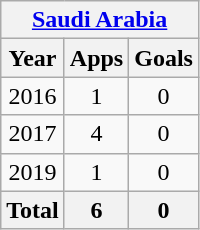<table class="wikitable" style="text-align:center">
<tr>
<th colspan=3><a href='#'>Saudi Arabia</a></th>
</tr>
<tr>
<th>Year</th>
<th>Apps</th>
<th>Goals</th>
</tr>
<tr>
<td>2016</td>
<td>1</td>
<td>0</td>
</tr>
<tr>
<td>2017</td>
<td>4</td>
<td>0</td>
</tr>
<tr>
<td>2019</td>
<td>1</td>
<td>0</td>
</tr>
<tr>
<th>Total</th>
<th>6</th>
<th>0</th>
</tr>
</table>
